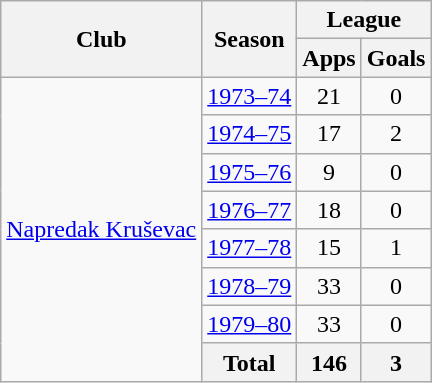<table class="wikitable" style="text-align:center">
<tr>
<th rowspan="2">Club</th>
<th rowspan="2">Season</th>
<th colspan="2">League</th>
</tr>
<tr>
<th>Apps</th>
<th>Goals</th>
</tr>
<tr>
<td rowspan="8"><a href='#'>Napredak Kruševac</a></td>
<td><a href='#'>1973–74</a></td>
<td>21</td>
<td>0</td>
</tr>
<tr>
<td><a href='#'>1974–75</a></td>
<td>17</td>
<td>2</td>
</tr>
<tr>
<td><a href='#'>1975–76</a></td>
<td>9</td>
<td>0</td>
</tr>
<tr>
<td><a href='#'>1976–77</a></td>
<td>18</td>
<td>0</td>
</tr>
<tr>
<td><a href='#'>1977–78</a></td>
<td>15</td>
<td>1</td>
</tr>
<tr>
<td><a href='#'>1978–79</a></td>
<td>33</td>
<td>0</td>
</tr>
<tr>
<td><a href='#'>1979–80</a></td>
<td>33</td>
<td>0</td>
</tr>
<tr>
<th>Total</th>
<th>146</th>
<th>3</th>
</tr>
</table>
